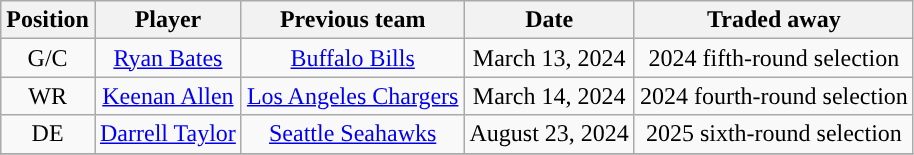<table class="wikitable sortable" style="text-align:center">
<tr>
<th>Position</th>
<th>Player</th>
<th>Previous team</th>
<th>Date</th>
<th>Traded away</th>
</tr>
<tr>
<td>G/C</td>
<td><a href='#'>Ryan Bates</a></td>
<td><a href='#'>Buffalo Bills</a></td>
<td>March 13, 2024</td>
<td>2024 fifth-round selection</td>
</tr>
<tr>
<td>WR</td>
<td><a href='#'>Keenan Allen</a></td>
<td><a href='#'>Los Angeles Chargers</a></td>
<td>March 14, 2024</td>
<td>2024 fourth-round selection</td>
</tr>
<tr>
<td>DE</td>
<td><a href='#'>Darrell Taylor</a></td>
<td><a href='#'>Seattle Seahawks</a></td>
<td>August 23, 2024</td>
<td>2025 sixth-round selection</td>
</tr>
<tr>
</tr>
</table>
